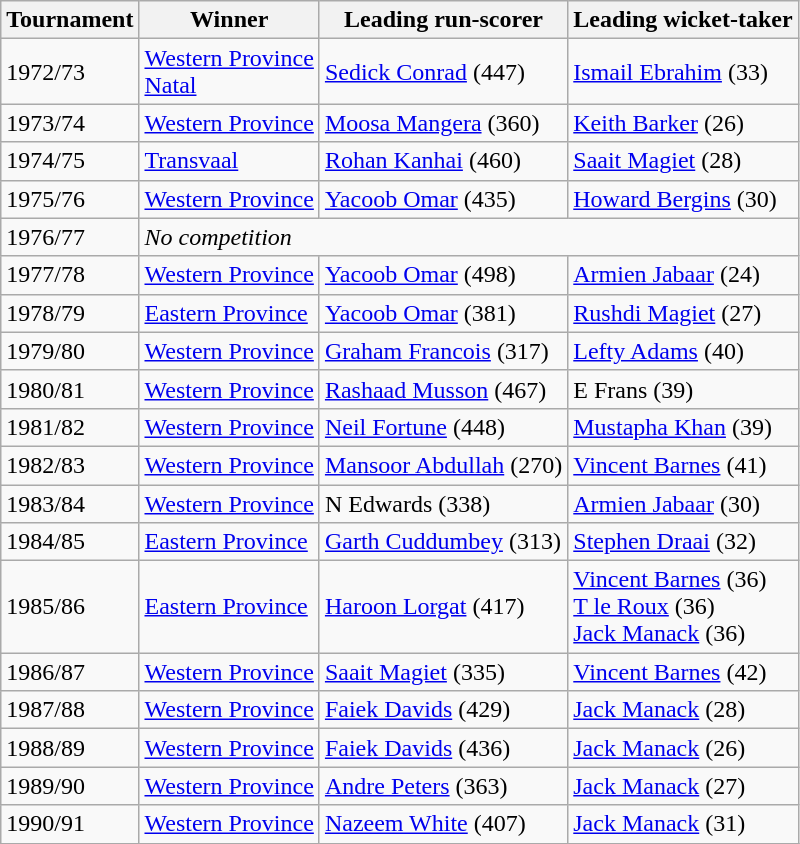<table class="wikitable">
<tr>
<th>Tournament</th>
<th>Winner</th>
<th>Leading run-scorer</th>
<th>Leading wicket-taker</th>
</tr>
<tr>
<td>1972/73</td>
<td><a href='#'>Western Province</a> <br> <a href='#'>Natal</a></td>
<td><a href='#'>Sedick Conrad</a> (447)</td>
<td><a href='#'>Ismail Ebrahim</a> (33)</td>
</tr>
<tr>
<td>1973/74</td>
<td><a href='#'>Western Province</a></td>
<td><a href='#'>Moosa Mangera</a> (360)</td>
<td><a href='#'>Keith Barker</a> (26)</td>
</tr>
<tr>
<td>1974/75</td>
<td><a href='#'>Transvaal</a></td>
<td><a href='#'>Rohan Kanhai</a> (460)</td>
<td><a href='#'>Saait Magiet</a> (28)</td>
</tr>
<tr>
<td>1975/76</td>
<td><a href='#'>Western Province</a></td>
<td><a href='#'>Yacoob Omar</a> (435)</td>
<td><a href='#'>Howard Bergins</a> (30)</td>
</tr>
<tr>
<td>1976/77</td>
<td colspan=3><em>No competition</em></td>
</tr>
<tr>
<td>1977/78</td>
<td><a href='#'>Western Province</a></td>
<td><a href='#'>Yacoob Omar</a> (498)</td>
<td><a href='#'>Armien Jabaar</a> (24)</td>
</tr>
<tr>
<td>1978/79</td>
<td><a href='#'>Eastern Province</a></td>
<td><a href='#'>Yacoob Omar</a> (381)</td>
<td><a href='#'>Rushdi Magiet</a> (27)</td>
</tr>
<tr>
<td>1979/80</td>
<td><a href='#'>Western Province</a></td>
<td><a href='#'>Graham Francois</a> (317)</td>
<td><a href='#'>Lefty Adams</a> (40)</td>
</tr>
<tr>
<td>1980/81</td>
<td><a href='#'>Western Province</a></td>
<td><a href='#'>Rashaad Musson</a> (467)</td>
<td>E Frans (39)</td>
</tr>
<tr>
<td>1981/82</td>
<td><a href='#'>Western Province</a></td>
<td><a href='#'>Neil Fortune</a> (448)</td>
<td><a href='#'>Mustapha Khan</a> (39)</td>
</tr>
<tr>
<td>1982/83</td>
<td><a href='#'>Western Province</a></td>
<td><a href='#'>Mansoor Abdullah</a> (270)</td>
<td><a href='#'>Vincent Barnes</a> (41)</td>
</tr>
<tr>
<td>1983/84</td>
<td><a href='#'>Western Province</a></td>
<td>N Edwards (338)</td>
<td><a href='#'>Armien Jabaar</a> (30)</td>
</tr>
<tr>
<td>1984/85</td>
<td><a href='#'>Eastern Province</a></td>
<td><a href='#'>Garth Cuddumbey</a> (313)</td>
<td><a href='#'>Stephen Draai</a> (32)</td>
</tr>
<tr>
<td>1985/86</td>
<td><a href='#'>Eastern Province</a></td>
<td><a href='#'>Haroon Lorgat</a> (417)</td>
<td><a href='#'>Vincent Barnes</a> (36) <br> <a href='#'>T le Roux</a> (36) <br> <a href='#'>Jack Manack</a> (36)</td>
</tr>
<tr>
<td>1986/87</td>
<td><a href='#'>Western Province</a></td>
<td><a href='#'>Saait Magiet</a> (335)</td>
<td><a href='#'>Vincent Barnes</a> (42)</td>
</tr>
<tr>
<td>1987/88</td>
<td><a href='#'>Western Province</a></td>
<td><a href='#'>Faiek Davids</a> (429)</td>
<td><a href='#'>Jack Manack</a> (28)</td>
</tr>
<tr>
<td>1988/89</td>
<td><a href='#'>Western Province</a></td>
<td><a href='#'>Faiek Davids</a> (436)</td>
<td><a href='#'>Jack Manack</a> (26)</td>
</tr>
<tr>
<td>1989/90</td>
<td><a href='#'>Western Province</a></td>
<td><a href='#'>Andre Peters</a> (363)</td>
<td><a href='#'>Jack Manack</a> (27)</td>
</tr>
<tr>
<td>1990/91</td>
<td><a href='#'>Western Province</a></td>
<td><a href='#'>Nazeem White</a> (407)</td>
<td><a href='#'>Jack Manack</a> (31)</td>
</tr>
<tr>
</tr>
</table>
